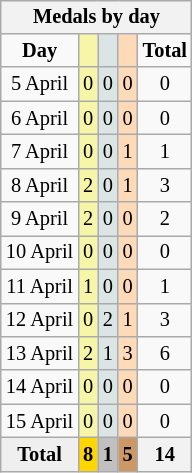<table class="wikitable" style="font-size:85%;float:right;text-align:center">
<tr>
<th colspan=5><strong>Medals by day</strong></th>
</tr>
<tr align=center>
<td><strong>Day</strong></td>
<td style="background:#f7f6a8;"></td>
<td style="background:#dce5e5;"></td>
<td style="background:#ffdab9;"></td>
<td><strong>Total</strong></td>
</tr>
<tr align=centre>
<td>5 April</td>
<td style="background:#f7f6a8;">0</td>
<td style="background:#dce5e5;">0</td>
<td style="background:#ffdab9;">0</td>
<td>0</td>
</tr>
<tr align=center>
<td>6 April</td>
<td style="background:#f7f6a8;">0</td>
<td style="background:#dce5e5;">0</td>
<td style="background:#ffdab9;">0</td>
<td>0</td>
</tr>
<tr align=center>
<td>7 April</td>
<td style="background:#f7f6a8;">0</td>
<td style="background:#dce5e5;">0</td>
<td style="background:#ffdab9;">1</td>
<td>1</td>
</tr>
<tr align=center>
<td>8 April</td>
<td style="background:#f7f6a8;">2</td>
<td style="background:#dce5e5;">0</td>
<td style="background:#ffdab9;">1</td>
<td>3</td>
</tr>
<tr align=center>
<td>9 April</td>
<td style="background:#f7f6a8;">2</td>
<td style="background:#dce5e5;">0</td>
<td style="background:#ffdab9;">0</td>
<td>2</td>
</tr>
<tr align=center>
<td>10 April</td>
<td style="background:#f7f6a8;">0</td>
<td style="background:#dce5e5;">0</td>
<td style="background:#ffdab9;">0</td>
<td>0</td>
</tr>
<tr align=center>
<td>11 April</td>
<td style="background:#f7f6a8;">1</td>
<td style="background:#dce5e5;">0</td>
<td style="background:#ffdab9;">0</td>
<td>1</td>
</tr>
<tr align=center>
<td>12 April</td>
<td style="background:#f7f6a8;">0</td>
<td style="background:#dce5e5;">2</td>
<td style="background:#ffdab9;">1</td>
<td>3</td>
</tr>
<tr align=center>
<td>13 April</td>
<td style="background:#f7f6a8;">2</td>
<td style="background:#dce5e5;">1</td>
<td style="background:#ffdab9;">3</td>
<td>6</td>
</tr>
<tr align=center>
<td>14 April</td>
<td style="background:#f7f6a8;">0</td>
<td style="background:#dce5e5;">0</td>
<td style="background:#ffdab9;">0</td>
<td>0</td>
</tr>
<tr align=center>
<td>15 April</td>
<td style="background:#f7f6a8;">0</td>
<td style="background:#dce5e5;">0</td>
<td style="background:#ffdab9;">0</td>
<td>0</td>
</tr>
<tr align=center>
<th style="background:#efefef;"><strong>Total</strong></th>
<th style="background:gold;"><strong>8</strong></th>
<th style="background:silver;"><strong>1</strong></th>
<th style="background:#c96;"><strong>5</strong></th>
<th><strong>14</strong></th>
</tr>
</table>
